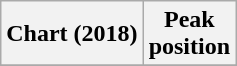<table class="wikitable sortable plainrowheaders" style="text-align:center">
<tr>
<th scope="col">Chart (2018)</th>
<th scope="col">Peak<br> position</th>
</tr>
<tr>
</tr>
</table>
